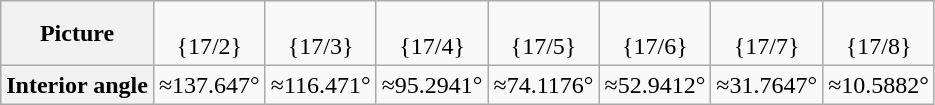<table class=wikitable>
<tr align=center>
<th>Picture</th>
<td><br>{17/2}</td>
<td><br>{17/3}</td>
<td><br>{17/4}</td>
<td><br>{17/5}</td>
<td><br>{17/6}</td>
<td><br>{17/7}</td>
<td><br>{17/8}</td>
</tr>
<tr align=center>
<th>Interior angle</th>
<td>≈137.647°</td>
<td>≈116.471°</td>
<td>≈95.2941°</td>
<td>≈74.1176°</td>
<td>≈52.9412°</td>
<td>≈31.7647°</td>
<td>≈10.5882°</td>
</tr>
</table>
